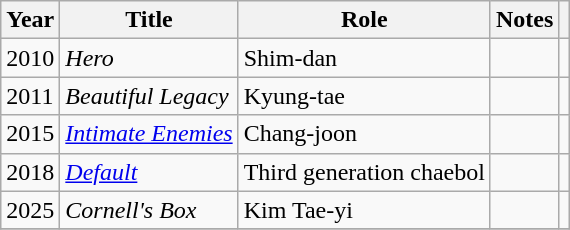<table class="wikitable plainrowheaders sortable">
<tr>
<th scope="col">Year</th>
<th scope="col">Title</th>
<th scope="col">Role</th>
<th scope="col" class="unsortable">Notes</th>
<th scope="col" class="unsortable"></th>
</tr>
<tr>
<td>2010</td>
<td><em>Hero</em></td>
<td>Shim-dan</td>
<td></td>
<td style="text-align:center;"></td>
</tr>
<tr>
<td>2011</td>
<td><em>Beautiful Legacy</em></td>
<td>Kyung-tae</td>
<td></td>
<td style="text-align:center;"></td>
</tr>
<tr>
<td>2015</td>
<td><em><a href='#'>Intimate Enemies</a></em></td>
<td>Chang-joon</td>
<td></td>
<td style="text-align:center;"></td>
</tr>
<tr>
<td>2018</td>
<td><em><a href='#'>Default</a></em></td>
<td>Third generation chaebol</td>
<td></td>
<td></td>
</tr>
<tr>
<td>2025</td>
<td><em>Cornell's Box</em></td>
<td>Kim Tae-yi</td>
<td></td>
<td style="text-align:center;"></td>
</tr>
<tr>
</tr>
</table>
